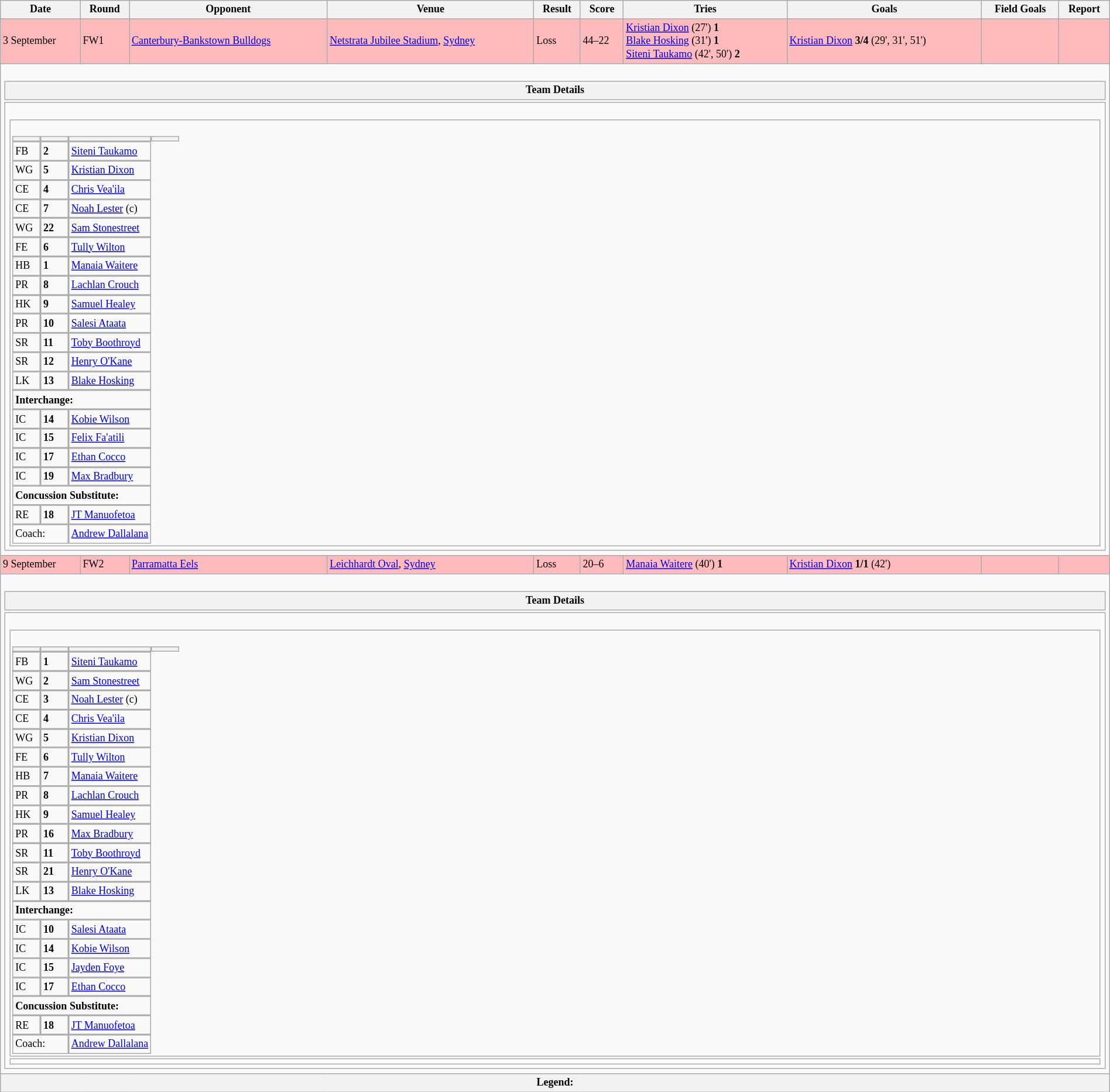<table class="wikitable" style="font-size:75%; width:100%;">
<tr>
<th>Date</th>
<th>Round</th>
<th>Opponent</th>
<th>Venue</th>
<th>Result</th>
<th>Score</th>
<th>Tries</th>
<th>Goals</th>
<th>Field Goals</th>
<th>Report</th>
</tr>
<tr style="background:#fbb;">
<td>3 September</td>
<td>FW1</td>
<td> <a href='#'>Canterbury-Bankstown Bulldogs</a></td>
<td><a href='#'>Netstrata Jubilee Stadium</a>, <a href='#'>Sydney</a></td>
<td>Loss</td>
<td>44–22</td>
<td><a href='#'>Kristian Dixon</a>  (27') <strong>1</strong><br><a href='#'>Blake Hosking</a> (31') <strong>1</strong><br><a href='#'>Siteni Taukamo</a> (42', 50') <strong>2</strong></td>
<td><a href='#'>Kristian Dixon</a> <strong>3/4</strong> (29', 31', 51')</td>
<td></td>
<td></td>
</tr>
<tr>
<td colspan="10"><br><table class="mw-collapsible mw-collapsed" width="100%" border="0">
<tr>
<th>Team Details</th>
</tr>
<tr>
<td><br><table width="100%">
<tr>
<td width="50%" valign="top"><br><table cellpadding="0" cellspacing="0">
<tr>
<th width="25"></th>
<th width="25"></th>
<th></th>
<th width="25"></th>
</tr>
<tr>
<td>FB</td>
<td><strong>2</strong></td>
<td> <a href='#'>Siteni Taukamo</a></td>
</tr>
<tr>
<td>WG</td>
<td><strong>5</strong></td>
<td> <a href='#'>Kristian Dixon</a></td>
</tr>
<tr>
<td>CE</td>
<td><strong>4</strong></td>
<td> <a href='#'>Chris Vea'ila</a></td>
</tr>
<tr>
<td>CE</td>
<td><strong>7</strong></td>
<td> <a href='#'>Noah Lester</a> (c)</td>
</tr>
<tr>
<td>WG</td>
<td><strong>22</strong></td>
<td>  <a href='#'>Sam Stonestreet</a></td>
</tr>
<tr>
<td>FE</td>
<td><strong>6</strong></td>
<td> <a href='#'>Tully Wilton</a></td>
</tr>
<tr>
<td>HB</td>
<td><strong>1</strong></td>
<td> <a href='#'>Manaia Waitere</a></td>
</tr>
<tr>
<td>PR</td>
<td><strong>8</strong></td>
<td> <a href='#'>Lachlan Crouch</a></td>
</tr>
<tr>
<td>HK</td>
<td><strong>9</strong></td>
<td> <a href='#'>Samuel Healey</a></td>
</tr>
<tr>
<td>PR</td>
<td><strong>10</strong></td>
<td> <a href='#'>Salesi Ataata</a></td>
</tr>
<tr>
<td>SR</td>
<td><strong>11</strong></td>
<td> <a href='#'>Toby Boothroyd</a></td>
</tr>
<tr>
<td>SR</td>
<td><strong>12</strong></td>
<td> <a href='#'>Henry O'Kane</a></td>
</tr>
<tr>
<td>LK</td>
<td><strong>13</strong></td>
<td> <a href='#'>Blake Hosking</a></td>
</tr>
<tr>
<td colspan="3"><strong>Interchange:</strong></td>
</tr>
<tr>
<td>IC</td>
<td><strong>14</strong></td>
<td> <a href='#'>Kobie Wilson</a></td>
</tr>
<tr>
<td>IC</td>
<td><strong>15</strong></td>
<td> <a href='#'>Felix Fa'atili</a></td>
</tr>
<tr>
<td>IC</td>
<td><strong>17</strong></td>
<td> <a href='#'>Ethan Cocco</a></td>
</tr>
<tr>
<td>IC</td>
<td><strong>19</strong></td>
<td> <a href='#'>Max Bradbury</a></td>
</tr>
<tr>
<td colspan="3"><strong>Concussion Substitute:</strong></td>
</tr>
<tr>
<td>RE</td>
<td><strong>18</strong></td>
<td> <a href='#'>JT Manuofetoa</a></td>
</tr>
<tr>
<td colspan="2">Coach:</td>
<td> <a href='#'>Andrew Dallalana</a></td>
</tr>
</table>
</td>
</tr>
</table>
</td>
</tr>
</table>
</td>
</tr>
<tr style="background:#fbb;">
<td>9 September</td>
<td>FW2</td>
<td> <a href='#'>Parramatta Eels</a></td>
<td><a href='#'>Leichhardt Oval</a>, <a href='#'>Sydney</a></td>
<td>Loss</td>
<td>20–6</td>
<td><a href='#'>Manaia Waitere</a>  (40') <strong>1</strong></td>
<td><a href='#'>Kristian Dixon</a> <strong>1/1</strong> (42')</td>
<td></td>
<td></td>
</tr>
<tr>
<td colspan="10"><br><table class="mw-collapsible mw-collapsed" width="100%" border="0">
<tr>
<th>Team Details</th>
</tr>
<tr>
<td><br><table width="100%">
<tr>
<td width="50%" valign="top"><br><table cellpadding="0" cellspacing="0">
<tr>
<th width="25"></th>
<th width="25"></th>
<th></th>
<th width="25"></th>
</tr>
<tr>
<td>FB</td>
<td><strong>1</strong></td>
<td> <a href='#'>Siteni Taukamo</a></td>
</tr>
<tr>
<td>WG</td>
<td><strong>2</strong></td>
<td> <a href='#'>Sam Stonestreet</a></td>
</tr>
<tr>
<td>CE</td>
<td><strong>3</strong></td>
<td> <a href='#'>Noah Lester</a> (c)</td>
</tr>
<tr>
<td>CE</td>
<td><strong>4</strong></td>
<td> <a href='#'>Chris Vea'ila</a></td>
</tr>
<tr>
<td>WG</td>
<td><strong>5</strong></td>
<td>  <a href='#'>Kristian Dixon</a></td>
</tr>
<tr>
<td>FE</td>
<td><strong>6</strong></td>
<td> <a href='#'>Tully Wilton</a></td>
</tr>
<tr>
<td>HB</td>
<td><strong>7</strong></td>
<td> <a href='#'>Manaia Waitere</a></td>
</tr>
<tr>
<td>PR</td>
<td><strong>8</strong></td>
<td> <a href='#'>Lachlan Crouch</a></td>
</tr>
<tr>
<td>HK</td>
<td><strong>9</strong></td>
<td> <a href='#'>Samuel Healey</a></td>
</tr>
<tr>
<td>PR</td>
<td><strong>16</strong></td>
<td> <a href='#'>Max Bradbury</a></td>
</tr>
<tr>
<td>SR</td>
<td><strong>11</strong></td>
<td> <a href='#'>Toby Boothroyd</a></td>
</tr>
<tr>
<td>SR</td>
<td><strong>21</strong></td>
<td> <a href='#'>Henry O'Kane</a></td>
</tr>
<tr>
<td>LK</td>
<td><strong>13</strong></td>
<td> <a href='#'>Blake Hosking</a></td>
</tr>
<tr>
<td colspan="3"><strong>Interchange:</strong></td>
</tr>
<tr>
<td>IC</td>
<td><strong>10</strong></td>
<td> <a href='#'>Salesi Ataata</a></td>
</tr>
<tr>
<td>IC</td>
<td><strong>14</strong></td>
<td> <a href='#'>Kobie Wilson</a></td>
</tr>
<tr>
<td>IC</td>
<td><strong>15</strong></td>
<td> <a href='#'>Jayden Foye</a></td>
</tr>
<tr>
<td>IC</td>
<td><strong>17</strong></td>
<td> <a href='#'>Ethan Cocco</a></td>
</tr>
<tr>
<td colspan="3"><strong>Concussion Substitute:</strong></td>
</tr>
<tr>
<td>RE</td>
<td><strong>18</strong></td>
<td> <a href='#'>JT Manuofetoa</a></td>
</tr>
<tr>
<td colspan="2">Coach:</td>
<td> <a href='#'>Andrew Dallalana</a></td>
</tr>
</table>
</td>
</tr>
<tr>
<td></td>
</tr>
</table>
</td>
</tr>
</table>
</td>
</tr>
<tr>
<th colspan="10"><strong>Legend</strong>:    </th>
</tr>
</table>
